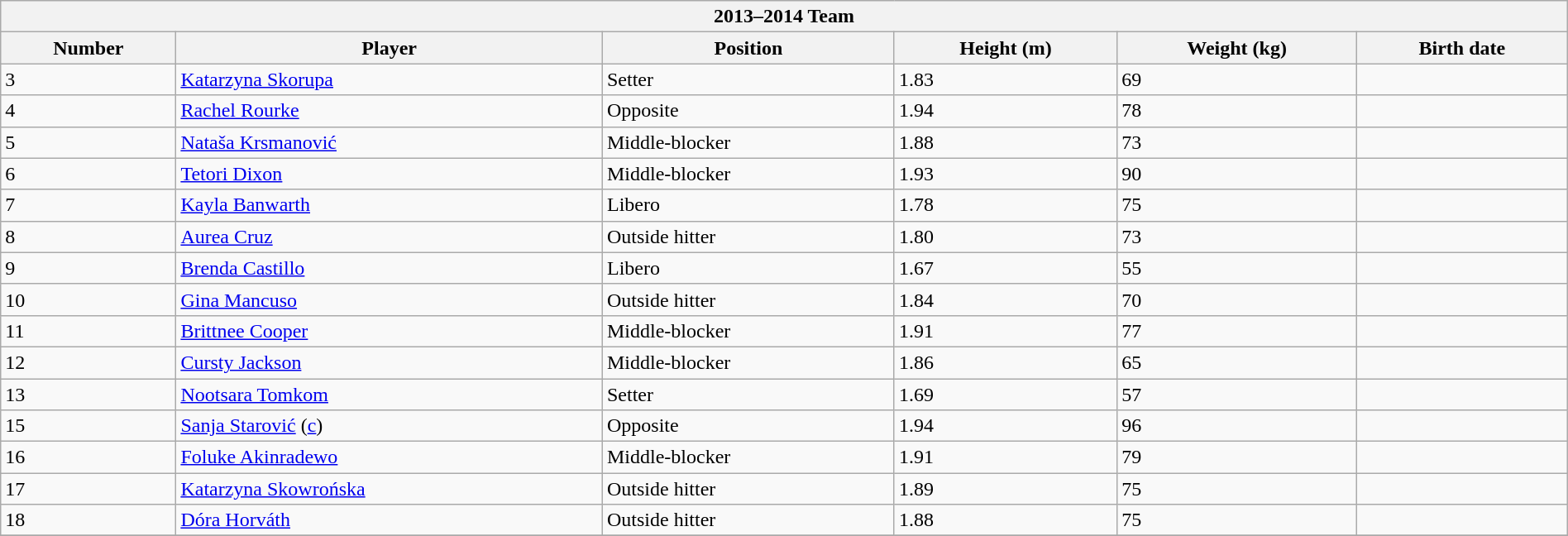<table class="wikitable collapsible collapsed" style="width:100%;">
<tr>
<th colspan=6><strong>2013–2014 Team</strong></th>
</tr>
<tr>
<th>Number</th>
<th>Player</th>
<th>Position</th>
<th>Height (m)</th>
<th>Weight (kg)</th>
<th>Birth date</th>
</tr>
<tr>
<td>3</td>
<td> <a href='#'>Katarzyna Skorupa</a></td>
<td>Setter</td>
<td>1.83</td>
<td>69</td>
<td></td>
</tr>
<tr>
<td>4</td>
<td> <a href='#'>Rachel Rourke</a></td>
<td>Opposite</td>
<td>1.94</td>
<td>78</td>
<td></td>
</tr>
<tr>
<td>5</td>
<td> <a href='#'>Nataša Krsmanović</a></td>
<td>Middle-blocker</td>
<td>1.88</td>
<td>73</td>
<td></td>
</tr>
<tr>
<td>6</td>
<td> <a href='#'>Tetori Dixon</a></td>
<td>Middle-blocker</td>
<td>1.93</td>
<td>90</td>
<td></td>
</tr>
<tr>
<td>7</td>
<td> <a href='#'>Kayla Banwarth</a></td>
<td>Libero</td>
<td>1.78</td>
<td>75</td>
<td></td>
</tr>
<tr>
<td>8</td>
<td> <a href='#'>Aurea Cruz</a></td>
<td>Outside hitter</td>
<td>1.80</td>
<td>73</td>
<td></td>
</tr>
<tr>
<td>9</td>
<td> <a href='#'>Brenda Castillo</a></td>
<td>Libero</td>
<td>1.67</td>
<td>55</td>
<td></td>
</tr>
<tr>
<td>10</td>
<td> <a href='#'>Gina Mancuso</a></td>
<td>Outside hitter</td>
<td>1.84</td>
<td>70</td>
<td></td>
</tr>
<tr>
<td>11</td>
<td> <a href='#'>Brittnee Cooper</a></td>
<td>Middle-blocker</td>
<td>1.91</td>
<td>77</td>
<td></td>
</tr>
<tr>
<td>12</td>
<td> <a href='#'>Cursty Jackson</a></td>
<td>Middle-blocker</td>
<td>1.86</td>
<td>65</td>
<td></td>
</tr>
<tr>
<td>13</td>
<td> <a href='#'>Nootsara Tomkom</a></td>
<td>Setter</td>
<td>1.69</td>
<td>57</td>
<td></td>
</tr>
<tr>
<td>15</td>
<td> <a href='#'>Sanja Starović</a>   (<a href='#'>c</a>)</td>
<td>Opposite</td>
<td>1.94</td>
<td>96</td>
<td></td>
</tr>
<tr>
<td>16</td>
<td> <a href='#'>Foluke Akinradewo</a></td>
<td>Middle-blocker</td>
<td>1.91</td>
<td>79</td>
<td></td>
</tr>
<tr>
<td>17</td>
<td> <a href='#'>Katarzyna Skowrońska</a></td>
<td>Outside hitter</td>
<td>1.89</td>
<td>75</td>
<td></td>
</tr>
<tr>
<td>18</td>
<td> <a href='#'>Dóra Horváth</a></td>
<td>Outside hitter</td>
<td>1.88</td>
<td>75</td>
<td></td>
</tr>
<tr>
</tr>
</table>
